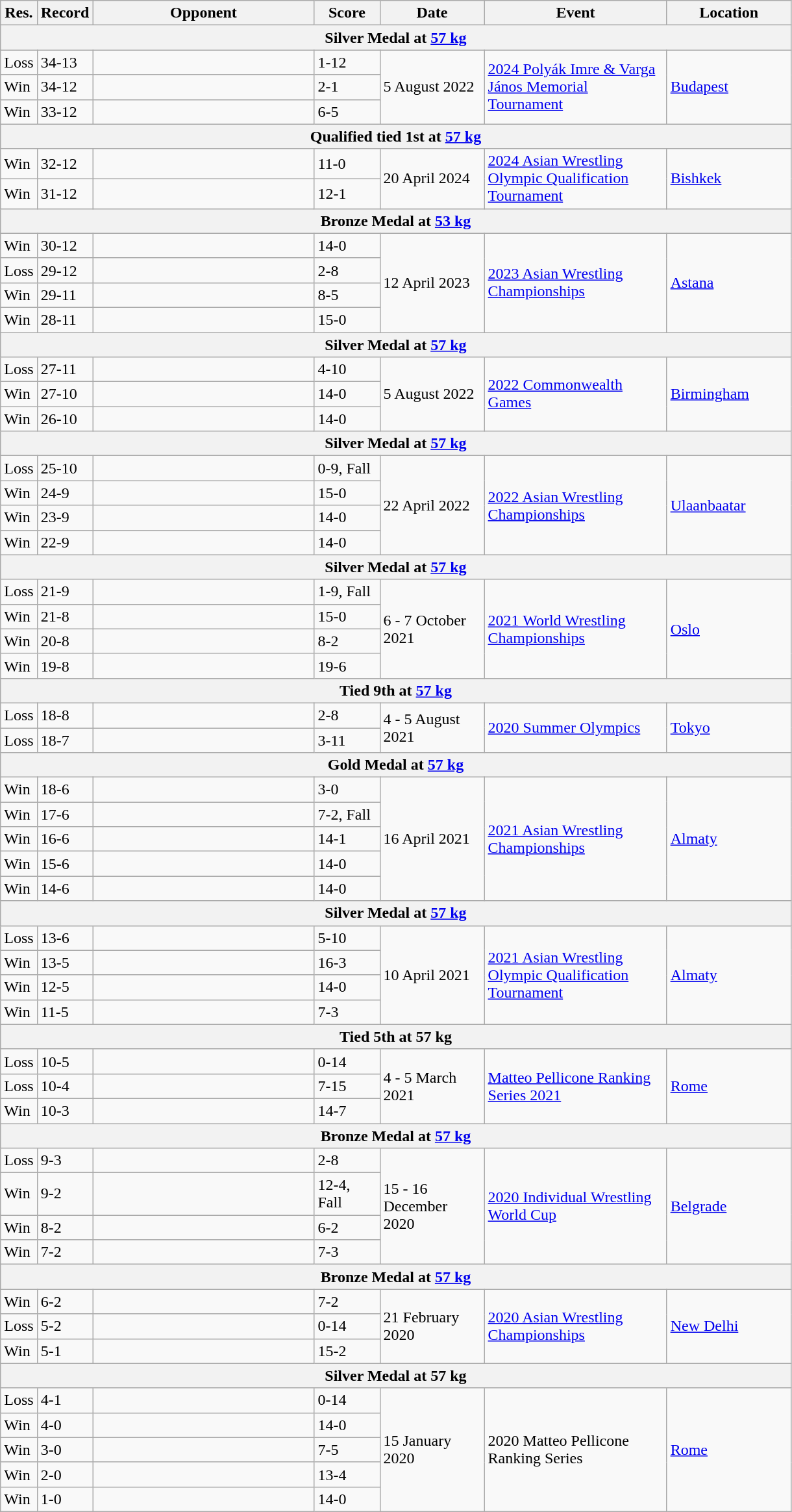<table class="wikitable">
<tr>
<th width="30">Res.</th>
<th width="30">Record</th>
<th width="220">Opponent</th>
<th width="60">Score</th>
<th width="100">Date</th>
<th width="180">Event</th>
<th width="120">Location</th>
</tr>
<tr>
<th colspan="7"> Silver Medal at <a href='#'>57 kg</a></th>
</tr>
<tr>
<td>Loss</td>
<td>34-13</td>
<td></td>
<td>1-12</td>
<td rowspan="3">5 August 2022</td>
<td rowspan="3"><a href='#'>2024 Polyák Imre & Varga János Memorial Tournament</a></td>
<td rowspan="3"> <a href='#'>Budapest</a></td>
</tr>
<tr>
<td>Win</td>
<td>34-12</td>
<td></td>
<td>2-1</td>
</tr>
<tr>
<td>Win</td>
<td>33-12</td>
<td></td>
<td>6-5</td>
</tr>
<tr>
<th colspan="7">Qualified tied 1st at <a href='#'>57 kg</a></th>
</tr>
<tr>
<td>Win</td>
<td>32-12</td>
<td></td>
<td>11-0</td>
<td rowspan="2">20 April 2024</td>
<td rowspan="2"><a href='#'>2024 Asian Wrestling Olympic Qualification Tournament</a></td>
<td rowspan="2"> <a href='#'>Bishkek</a></td>
</tr>
<tr>
<td>Win</td>
<td>31-12</td>
<td></td>
<td>12-1</td>
</tr>
<tr>
<th colspan="7"> Bronze Medal at <a href='#'>53 kg</a></th>
</tr>
<tr>
<td>Win</td>
<td>30-12</td>
<td></td>
<td>14-0</td>
<td rowspan="4">12 April 2023</td>
<td rowspan="4"><a href='#'>2023 Asian Wrestling Championships</a></td>
<td rowspan="4"> <a href='#'>Astana</a></td>
</tr>
<tr>
<td>Loss</td>
<td>29-12</td>
<td></td>
<td>2-8</td>
</tr>
<tr>
<td>Win</td>
<td>29-11</td>
<td></td>
<td>8-5</td>
</tr>
<tr>
<td>Win</td>
<td>28-11</td>
<td></td>
<td>15-0</td>
</tr>
<tr>
<th colspan="7"> Silver Medal at <a href='#'>57 kg</a></th>
</tr>
<tr>
<td>Loss</td>
<td>27-11</td>
<td></td>
<td>4-10</td>
<td rowspan="3">5 August 2022</td>
<td rowspan="3"><a href='#'>2022 Commonwealth Games</a></td>
<td rowspan="3"> <a href='#'>Birmingham</a></td>
</tr>
<tr>
<td>Win</td>
<td>27-10</td>
<td></td>
<td>14-0</td>
</tr>
<tr>
<td>Win</td>
<td>26-10</td>
<td></td>
<td>14-0</td>
</tr>
<tr>
<th colspan="7"> Silver Medal at <a href='#'>57 kg</a></th>
</tr>
<tr>
<td>Loss</td>
<td>25-10</td>
<td></td>
<td>0-9, Fall</td>
<td rowspan="4">22 April 2022</td>
<td rowspan="4"><a href='#'>2022 Asian Wrestling Championships</a></td>
<td rowspan="4"> <a href='#'>Ulaanbaatar</a></td>
</tr>
<tr>
<td>Win</td>
<td>24-9</td>
<td></td>
<td>15-0</td>
</tr>
<tr>
<td>Win</td>
<td>23-9</td>
<td></td>
<td>14-0</td>
</tr>
<tr>
<td>Win</td>
<td>22-9</td>
<td></td>
<td>14-0</td>
</tr>
<tr>
<th colspan="7"> Silver Medal at <a href='#'>57 kg</a></th>
</tr>
<tr>
<td>Loss</td>
<td>21-9</td>
<td></td>
<td>1-9, Fall</td>
<td rowspan="4">6 - 7 October 2021</td>
<td rowspan="4"><a href='#'>2021 World Wrestling Championships</a></td>
<td rowspan="4"> <a href='#'>Oslo</a></td>
</tr>
<tr>
<td>Win</td>
<td>21-8</td>
<td></td>
<td>15-0</td>
</tr>
<tr>
<td>Win</td>
<td>20-8</td>
<td></td>
<td>8-2</td>
</tr>
<tr>
<td>Win</td>
<td>19-8</td>
<td></td>
<td>19-6</td>
</tr>
<tr>
<th colspan="7">Tied 9th at <a href='#'>57 kg</a></th>
</tr>
<tr>
<td>Loss</td>
<td>18-8</td>
<td></td>
<td>2-8</td>
<td rowspan="2">4 - 5 August 2021</td>
<td rowspan="2"><a href='#'>2020 Summer Olympics</a></td>
<td rowspan="2"> <a href='#'>Tokyo</a></td>
</tr>
<tr>
<td>Loss</td>
<td>18-7</td>
<td></td>
<td>3-11</td>
</tr>
<tr>
<th colspan="7"> Gold Medal at <a href='#'>57 kg</a></th>
</tr>
<tr>
<td>Win</td>
<td>18-6</td>
<td></td>
<td>3-0</td>
<td rowspan="5">16 April 2021</td>
<td rowspan="5"><a href='#'>2021 Asian Wrestling Championships</a></td>
<td rowspan="5"> <a href='#'>Almaty</a></td>
</tr>
<tr>
<td>Win</td>
<td>17-6</td>
<td></td>
<td>7-2, Fall</td>
</tr>
<tr>
<td>Win</td>
<td>16-6</td>
<td></td>
<td>14-1</td>
</tr>
<tr>
<td>Win</td>
<td>15-6</td>
<td></td>
<td>14-0</td>
</tr>
<tr>
<td>Win</td>
<td>14-6</td>
<td></td>
<td>14-0</td>
</tr>
<tr>
<th colspan="7"> Silver Medal at <a href='#'>57 kg</a></th>
</tr>
<tr>
<td>Loss</td>
<td>13-6</td>
<td></td>
<td>5-10</td>
<td rowspan="4">10 April 2021</td>
<td rowspan="4"><a href='#'>2021 Asian Wrestling Olympic Qualification Tournament</a></td>
<td rowspan="4"> <a href='#'>Almaty</a></td>
</tr>
<tr>
<td>Win</td>
<td>13-5</td>
<td></td>
<td>16-3</td>
</tr>
<tr>
<td>Win</td>
<td>12-5</td>
<td></td>
<td>14-0</td>
</tr>
<tr>
<td>Win</td>
<td>11-5</td>
<td></td>
<td>7-3</td>
</tr>
<tr>
<th colspan="7">Tied 5th at 57 kg</th>
</tr>
<tr>
<td>Loss</td>
<td>10-5</td>
<td></td>
<td>0-14</td>
<td rowspan="3">4 - 5 March 2021</td>
<td rowspan="3"><a href='#'>Matteo Pellicone Ranking Series 2021</a></td>
<td rowspan="3"> <a href='#'>Rome</a></td>
</tr>
<tr>
<td>Loss</td>
<td>10-4</td>
<td></td>
<td>7-15</td>
</tr>
<tr>
<td>Win</td>
<td>10-3</td>
<td></td>
<td>14-7</td>
</tr>
<tr>
<th colspan="7"> Bronze Medal at <a href='#'>57 kg</a></th>
</tr>
<tr>
<td>Loss</td>
<td>9-3</td>
<td></td>
<td>2-8</td>
<td rowspan="4">15 - 16 December 2020</td>
<td rowspan="4"><a href='#'>2020 Individual Wrestling World Cup</a></td>
<td rowspan="4"> <a href='#'>Belgrade</a></td>
</tr>
<tr>
<td>Win</td>
<td>9-2</td>
<td></td>
<td>12-4, Fall</td>
</tr>
<tr>
<td>Win</td>
<td>8-2</td>
<td></td>
<td>6-2</td>
</tr>
<tr>
<td>Win</td>
<td>7-2</td>
<td></td>
<td>7-3</td>
</tr>
<tr>
<th colspan="7"> Bronze Medal at <a href='#'>57 kg</a></th>
</tr>
<tr>
<td>Win</td>
<td>6-2</td>
<td></td>
<td>7-2</td>
<td rowspan="3">21 February 2020</td>
<td rowspan="3"><a href='#'>2020 Asian Wrestling Championships</a></td>
<td rowspan="3"> <a href='#'>New Delhi</a></td>
</tr>
<tr>
<td>Loss</td>
<td>5-2</td>
<td></td>
<td>0-14</td>
</tr>
<tr>
<td>Win</td>
<td>5-1</td>
<td></td>
<td>15-2</td>
</tr>
<tr>
<th colspan="7"> Silver Medal at 57 kg</th>
</tr>
<tr>
<td>Loss</td>
<td>4-1</td>
<td></td>
<td>0-14</td>
<td rowspan="5">15 January 2020</td>
<td rowspan="5">2020 Matteo Pellicone Ranking Series</td>
<td rowspan="5"> <a href='#'>Rome</a></td>
</tr>
<tr>
<td>Win</td>
<td>4-0</td>
<td></td>
<td>14-0</td>
</tr>
<tr>
<td>Win</td>
<td>3-0</td>
<td></td>
<td>7-5</td>
</tr>
<tr>
<td>Win</td>
<td>2-0</td>
<td></td>
<td>13-4</td>
</tr>
<tr>
<td>Win</td>
<td>1-0</td>
<td></td>
<td>14-0</td>
</tr>
</table>
